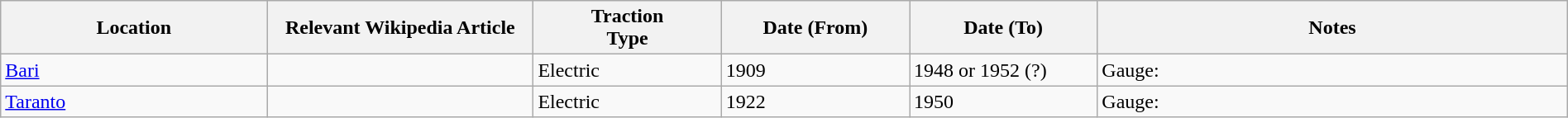<table class="wikitable" style="width:100%;">
<tr>
<th style="width:17%;">Location</th>
<th style="width:17%;">Relevant Wikipedia Article</th>
<th style="width:12%;">Traction<br>Type</th>
<th style="width:12%;">Date (From)</th>
<th style="width:12%;">Date (To)</th>
<th style="width:30%;">Notes</th>
</tr>
<tr>
<td><a href='#'>Bari</a></td>
<td> </td>
<td>Electric</td>
<td>1909</td>
<td>1948 or 1952 (?)</td>
<td>Gauge: </td>
</tr>
<tr>
<td><a href='#'>Taranto</a></td>
<td> </td>
<td>Electric</td>
<td>1922</td>
<td>1950</td>
<td>Gauge: </td>
</tr>
</table>
